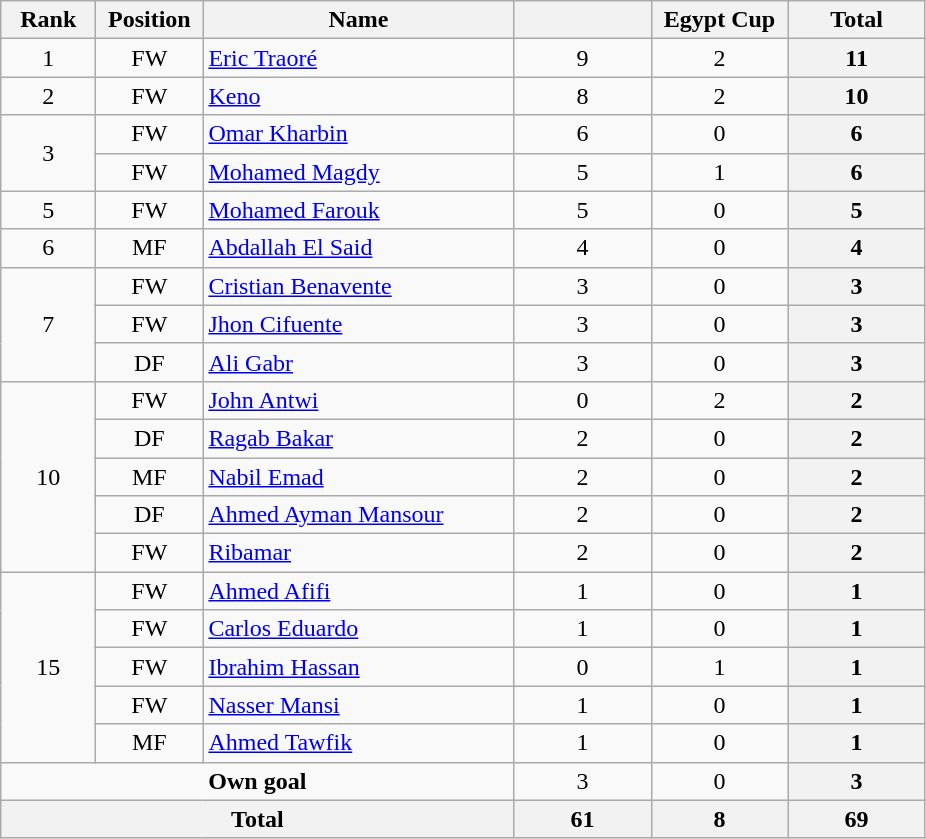<table class=wikitable style="text-align:center">
<tr>
<th style=width:56px;>Rank</th>
<th style=width:64px;>Position</th>
<th style=width:200px;>Name</th>
<th style=width:84px;></th>
<th style=width:84px;>Egypt Cup</th>
<th style=width:84px;>Total</th>
</tr>
<tr>
<td>1</td>
<td>FW</td>
<td align=left> <a href='#'>Eric Traoré</a></td>
<td>9</td>
<td>2</td>
<th>11</th>
</tr>
<tr>
<td>2</td>
<td>FW</td>
<td align=left> <a href='#'>Keno</a></td>
<td>8</td>
<td>2</td>
<th>10</th>
</tr>
<tr>
<td rowspan=2>3</td>
<td>FW</td>
<td align=left> <a href='#'>Omar Kharbin</a></td>
<td>6</td>
<td>0</td>
<th>6</th>
</tr>
<tr>
<td>FW</td>
<td align=left> <a href='#'>Mohamed Magdy</a></td>
<td>5</td>
<td>1</td>
<th>6</th>
</tr>
<tr>
<td>5</td>
<td>FW</td>
<td align=left> <a href='#'>Mohamed Farouk</a></td>
<td>5</td>
<td>0</td>
<th>5</th>
</tr>
<tr>
<td>6</td>
<td>MF</td>
<td align=left> <a href='#'>Abdallah El Said</a></td>
<td>4</td>
<td>0</td>
<th>4</th>
</tr>
<tr>
<td rowspan=3>7</td>
<td>FW</td>
<td align=left> <a href='#'>Cristian Benavente</a></td>
<td>3</td>
<td>0</td>
<th>3</th>
</tr>
<tr>
<td>FW</td>
<td align=left> <a href='#'>Jhon Cifuente</a></td>
<td>3</td>
<td>0</td>
<th>3</th>
</tr>
<tr>
<td>DF</td>
<td align=left> <a href='#'>Ali Gabr</a></td>
<td>3</td>
<td>0</td>
<th>3</th>
</tr>
<tr>
<td rowspan=5>10</td>
<td>FW</td>
<td align=left> <a href='#'>John Antwi</a></td>
<td>0</td>
<td>2</td>
<th>2</th>
</tr>
<tr>
<td>DF</td>
<td align=left> <a href='#'>Ragab Bakar</a></td>
<td>2</td>
<td>0</td>
<th>2</th>
</tr>
<tr>
<td>MF</td>
<td align=left> <a href='#'>Nabil Emad</a></td>
<td>2</td>
<td>0</td>
<th>2</th>
</tr>
<tr>
<td>DF</td>
<td align=left> <a href='#'>Ahmed Ayman Mansour</a></td>
<td>2</td>
<td>0</td>
<th>2</th>
</tr>
<tr>
<td>FW</td>
<td align=left> <a href='#'>Ribamar</a></td>
<td>2</td>
<td>0</td>
<th>2</th>
</tr>
<tr>
<td rowspan=5>15</td>
<td>FW</td>
<td align=left> <a href='#'>Ahmed Afifi</a></td>
<td>1</td>
<td>0</td>
<th>1</th>
</tr>
<tr>
<td>FW</td>
<td align=left> <a href='#'>Carlos Eduardo</a></td>
<td>1</td>
<td>0</td>
<th>1</th>
</tr>
<tr>
<td>FW</td>
<td align=left> <a href='#'>Ibrahim Hassan</a></td>
<td>0</td>
<td>1</td>
<th>1</th>
</tr>
<tr>
<td>FW</td>
<td align=left> <a href='#'>Nasser Mansi</a></td>
<td>1</td>
<td>0</td>
<th>1</th>
</tr>
<tr>
<td>MF</td>
<td align=left> <a href='#'>Ahmed Tawfik</a></td>
<td>1</td>
<td>0</td>
<th>1</th>
</tr>
<tr>
<td colspan=3><strong>Own goal</strong></td>
<td>3</td>
<td>0</td>
<th>3</th>
</tr>
<tr>
<th colspan=3>Total</th>
<th>61</th>
<th>8</th>
<th>69</th>
</tr>
</table>
